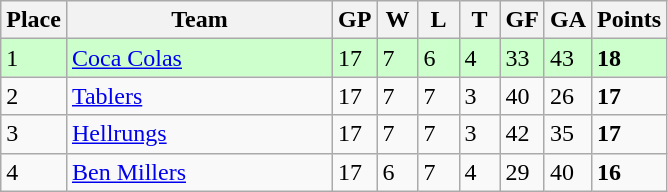<table class="wikitable">
<tr>
<th>Place</th>
<th width="170">Team</th>
<th width="20">GP</th>
<th width="20">W</th>
<th width="20">L</th>
<th width="20">T</th>
<th width="20">GF</th>
<th width="20">GA</th>
<th>Points</th>
</tr>
<tr bgcolor=#ccffcc>
<td>1</td>
<td><a href='#'>Coca Colas</a></td>
<td>17</td>
<td>7</td>
<td>6</td>
<td>4</td>
<td>33</td>
<td>43</td>
<td><strong>18</strong></td>
</tr>
<tr>
<td>2</td>
<td><a href='#'>Tablers</a></td>
<td>17</td>
<td>7</td>
<td>7</td>
<td>3</td>
<td>40</td>
<td>26</td>
<td><strong>17</strong></td>
</tr>
<tr>
<td>3</td>
<td><a href='#'>Hellrungs</a></td>
<td>17</td>
<td>7</td>
<td>7</td>
<td>3</td>
<td>42</td>
<td>35</td>
<td><strong>17</strong></td>
</tr>
<tr>
<td>4</td>
<td><a href='#'>Ben Millers</a></td>
<td>17</td>
<td>6</td>
<td>7</td>
<td>4</td>
<td>29</td>
<td>40</td>
<td><strong>16</strong></td>
</tr>
</table>
